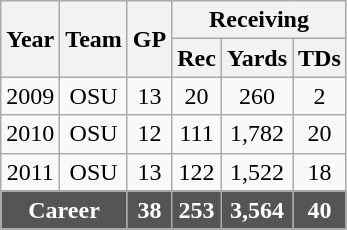<table class="wikitable" style="text-align:center;">
<tr>
<th rowspan="2">Year</th>
<th rowspan="2">Team</th>
<th rowspan="2">GP</th>
<th colspan=3>Receiving</th>
</tr>
<tr>
<th>Rec</th>
<th>Yards</th>
<th>TDs</th>
</tr>
<tr>
<td>2009</td>
<td>OSU</td>
<td>13</td>
<td>20</td>
<td>260</td>
<td>2</td>
</tr>
<tr>
<td>2010</td>
<td>OSU</td>
<td>12</td>
<td>111</td>
<td>1,782</td>
<td>20</td>
</tr>
<tr>
<td>2011</td>
<td>OSU</td>
<td>13</td>
<td>122</td>
<td>1,522</td>
<td>18</td>
</tr>
<tr style="background:#555; font-weight:bold; color:white;">
<td colspan=2>Career</td>
<td>38</td>
<td>253</td>
<td>3,564</td>
<td>40</td>
</tr>
</table>
